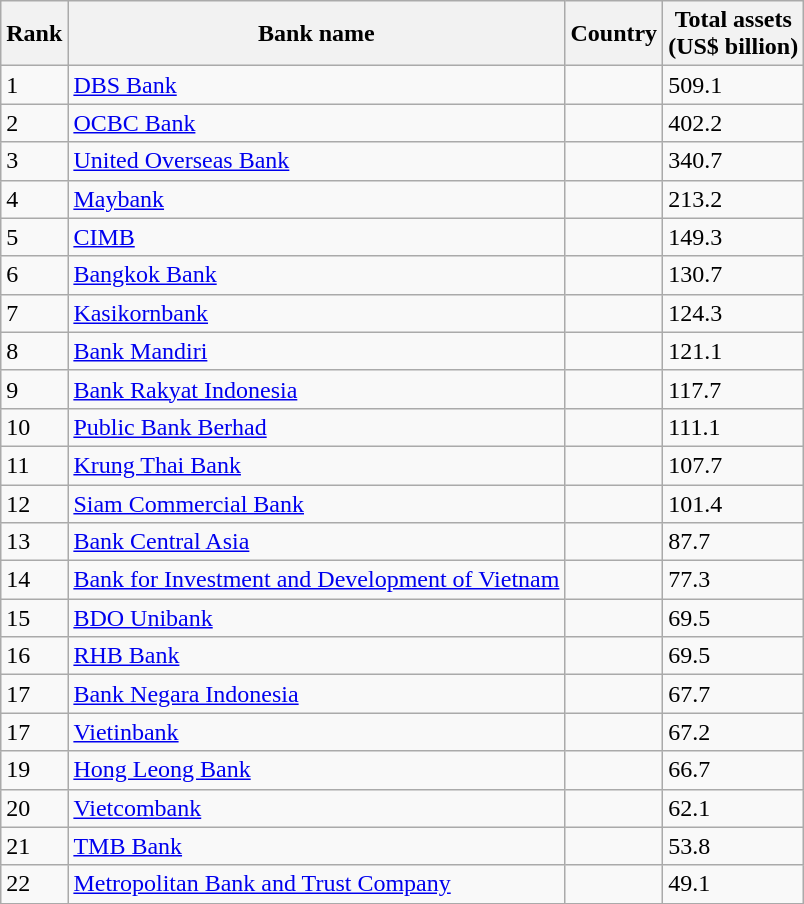<table class="wikitable sortable">
<tr>
<th data-sort-type="number">Rank</th>
<th>Bank name</th>
<th>Country</th>
<th>Total assets<br>(US$ billion)</th>
</tr>
<tr>
<td>1</td>
<td><a href='#'>DBS Bank</a></td>
<td></td>
<td>509.1</td>
</tr>
<tr>
<td>2</td>
<td><a href='#'>OCBC Bank</a></td>
<td></td>
<td>402.2</td>
</tr>
<tr>
<td>3</td>
<td><a href='#'>United Overseas Bank</a></td>
<td></td>
<td>340.7</td>
</tr>
<tr>
<td>4</td>
<td><a href='#'>Maybank</a></td>
<td></td>
<td>213.2</td>
</tr>
<tr>
<td>5</td>
<td><a href='#'>CIMB</a></td>
<td></td>
<td>149.3</td>
</tr>
<tr>
<td>6</td>
<td><a href='#'>Bangkok Bank</a></td>
<td></td>
<td>130.7</td>
</tr>
<tr>
<td>7</td>
<td><a href='#'>Kasikornbank</a></td>
<td></td>
<td>124.3</td>
</tr>
<tr>
<td>8</td>
<td><a href='#'>Bank Mandiri</a></td>
<td></td>
<td>121.1</td>
</tr>
<tr>
<td>9</td>
<td><a href='#'>Bank Rakyat Indonesia</a></td>
<td></td>
<td>117.7</td>
</tr>
<tr>
<td>10</td>
<td><a href='#'>Public Bank Berhad</a></td>
<td></td>
<td>111.1</td>
</tr>
<tr>
<td>11</td>
<td><a href='#'>Krung Thai Bank</a></td>
<td></td>
<td>107.7</td>
</tr>
<tr>
<td>12</td>
<td><a href='#'>Siam Commercial Bank</a></td>
<td></td>
<td>101.4</td>
</tr>
<tr>
<td>13</td>
<td><a href='#'>Bank Central Asia</a></td>
<td></td>
<td>87.7</td>
</tr>
<tr>
<td>14</td>
<td><a href='#'>Bank for Investment and Development of Vietnam</a></td>
<td></td>
<td>77.3</td>
</tr>
<tr>
<td>15</td>
<td><a href='#'>BDO Unibank</a></td>
<td></td>
<td>69.5</td>
</tr>
<tr>
<td>16</td>
<td><a href='#'>RHB Bank</a></td>
<td></td>
<td>69.5</td>
</tr>
<tr>
<td>17</td>
<td><a href='#'>Bank Negara Indonesia</a></td>
<td></td>
<td>67.7</td>
</tr>
<tr>
<td>17</td>
<td><a href='#'>Vietinbank</a></td>
<td></td>
<td>67.2</td>
</tr>
<tr>
<td>19</td>
<td><a href='#'>Hong Leong Bank</a></td>
<td></td>
<td>66.7</td>
</tr>
<tr>
<td>20</td>
<td><a href='#'>Vietcombank</a></td>
<td></td>
<td>62.1</td>
</tr>
<tr>
<td>21</td>
<td><a href='#'>TMB Bank</a></td>
<td></td>
<td>53.8</td>
</tr>
<tr>
<td>22</td>
<td><a href='#'>Metropolitan Bank and Trust Company</a></td>
<td></td>
<td>49.1</td>
</tr>
<tr>
</tr>
</table>
